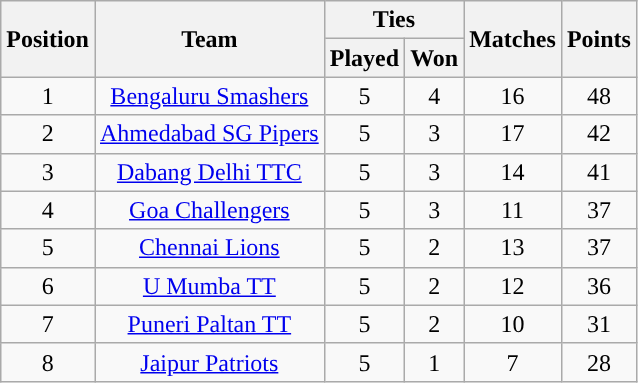<table class="wikitable sortable" style="text-align:center;">
<tr>
<th rowspan=2>Position</th>
<th rowspan=2>Team</th>
<th colspan=2>Ties</th>
<th rowspan=2>Matches</th>
<th rowspan=2>Points</th>
</tr>
<tr>
<th>Played</th>
<th>Won</th>
</tr>
<tr>
<td>1</td>
<td><a href='#'>Bengaluru Smashers</a></td>
<td>5</td>
<td>4</td>
<td>16</td>
<td>48</td>
</tr>
<tr>
<td>2</td>
<td><a href='#'>Ahmedabad SG Pipers</a></td>
<td>5</td>
<td>3</td>
<td>17</td>
<td>42</td>
</tr>
<tr>
<td>3</td>
<td><a href='#'>Dabang Delhi TTC</a></td>
<td>5</td>
<td>3</td>
<td>14</td>
<td>41</td>
</tr>
<tr>
<td>4</td>
<td><a href='#'>Goa Challengers</a></td>
<td>5</td>
<td>3</td>
<td>11</td>
<td>37</td>
</tr>
<tr>
<td>5</td>
<td><a href='#'>Chennai Lions</a></td>
<td>5</td>
<td>2</td>
<td>13</td>
<td>37</td>
</tr>
<tr>
<td>6</td>
<td><a href='#'>U Mumba TT</a></td>
<td>5</td>
<td>2</td>
<td>12</td>
<td>36</td>
</tr>
<tr>
<td>7</td>
<td><a href='#'>Puneri Paltan TT</a></td>
<td>5</td>
<td>2</td>
<td>10</td>
<td>31</td>
</tr>
<tr>
<td>8</td>
<td><a href='#'>Jaipur Patriots</a></td>
<td>5</td>
<td>1</td>
<td>7</td>
<td>28</td>
</tr>
</table>
